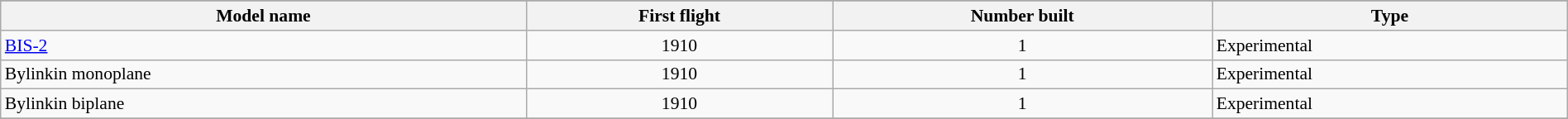<table class="wikitable" width="100%" align=center style="font-size:90%;">
<tr>
</tr>
<tr style="background:#efefef;">
<th>Model name</th>
<th>First flight</th>
<th>Number built</th>
<th>Type</th>
</tr>
<tr>
<td align=left><a href='#'>BIS-2</a></td>
<td align=center>1910</td>
<td align=center>1</td>
<td align=left>Experimental</td>
</tr>
<tr>
<td align=left>Bylinkin monoplane</td>
<td align=center>1910</td>
<td align=center>1</td>
<td align=left>Experimental</td>
</tr>
<tr>
<td align=left>Bylinkin biplane</td>
<td align=center>1910</td>
<td align=center>1</td>
<td align=left>Experimental</td>
</tr>
<tr>
</tr>
</table>
